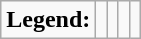<table class="wikitable">
<tr>
<td><strong>Legend:</strong></td>
<td></td>
<td></td>
<td></td>
<td></td>
</tr>
</table>
